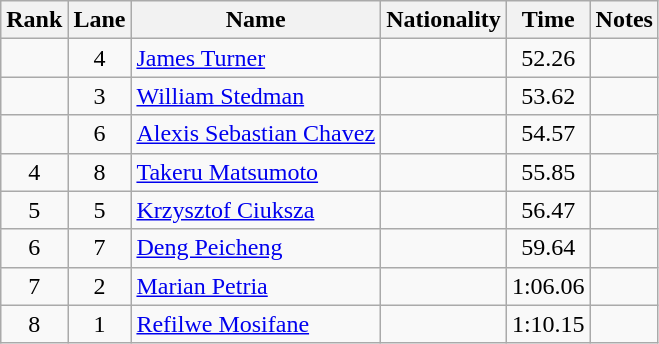<table class="wikitable sortable" style="text-align:center">
<tr>
<th>Rank</th>
<th>Lane</th>
<th>Name</th>
<th>Nationality</th>
<th>Time</th>
<th>Notes</th>
</tr>
<tr>
<td></td>
<td>4</td>
<td align=left><a href='#'>James Turner</a></td>
<td align=left></td>
<td>52.26</td>
<td></td>
</tr>
<tr>
<td></td>
<td>3</td>
<td align=left><a href='#'>William Stedman</a></td>
<td align=left></td>
<td>53.62</td>
<td></td>
</tr>
<tr>
<td></td>
<td>6</td>
<td align=left><a href='#'>Alexis Sebastian Chavez</a></td>
<td align=left></td>
<td>54.57</td>
<td></td>
</tr>
<tr>
<td>4</td>
<td>8</td>
<td align=left><a href='#'>Takeru Matsumoto</a></td>
<td align=left></td>
<td>55.85</td>
<td></td>
</tr>
<tr>
<td>5</td>
<td>5</td>
<td align=left><a href='#'>Krzysztof Ciuksza</a></td>
<td align=left></td>
<td>56.47</td>
<td></td>
</tr>
<tr>
<td>6</td>
<td>7</td>
<td align=left><a href='#'>Deng Peicheng</a></td>
<td align=left></td>
<td>59.64</td>
<td></td>
</tr>
<tr>
<td>7</td>
<td>2</td>
<td align=left><a href='#'>Marian Petria</a></td>
<td align=left></td>
<td>1:06.06</td>
<td></td>
</tr>
<tr>
<td>8</td>
<td>1</td>
<td align=left><a href='#'>Refilwe Mosifane</a></td>
<td align=left></td>
<td>1:10.15</td>
<td></td>
</tr>
</table>
